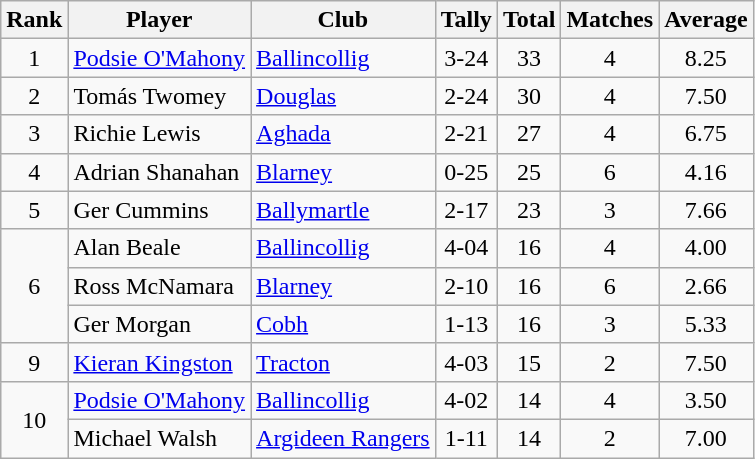<table class="wikitable">
<tr>
<th>Rank</th>
<th>Player</th>
<th>Club</th>
<th>Tally</th>
<th>Total</th>
<th>Matches</th>
<th>Average</th>
</tr>
<tr>
<td rowspan="1" style="text-align:center;">1</td>
<td><a href='#'>Podsie O'Mahony</a></td>
<td><a href='#'>Ballincollig</a></td>
<td align=center>3-24</td>
<td align=center>33</td>
<td align=center>4</td>
<td align=center>8.25</td>
</tr>
<tr>
<td rowspan="1" style="text-align:center;">2</td>
<td>Tomás Twomey</td>
<td><a href='#'>Douglas</a></td>
<td align=center>2-24</td>
<td align=center>30</td>
<td align=center>4</td>
<td align=center>7.50</td>
</tr>
<tr>
<td rowspan="1" style="text-align:center;">3</td>
<td>Richie Lewis</td>
<td><a href='#'>Aghada</a></td>
<td align=center>2-21</td>
<td align=center>27</td>
<td align=center>4</td>
<td align=center>6.75</td>
</tr>
<tr>
<td rowspan="1" style="text-align:center;">4</td>
<td>Adrian Shanahan</td>
<td><a href='#'>Blarney</a></td>
<td align=center>0-25</td>
<td align=center>25</td>
<td align=center>6</td>
<td align=center>4.16</td>
</tr>
<tr>
<td rowspan="1" style="text-align:center;">5</td>
<td>Ger Cummins</td>
<td><a href='#'>Ballymartle</a></td>
<td align=center>2-17</td>
<td align=center>23</td>
<td align=center>3</td>
<td align=center>7.66</td>
</tr>
<tr>
<td rowspan="3" style="text-align:center;">6</td>
<td>Alan Beale</td>
<td><a href='#'>Ballincollig</a></td>
<td align=center>4-04</td>
<td align=center>16</td>
<td align=center>4</td>
<td align=center>4.00</td>
</tr>
<tr>
<td>Ross McNamara</td>
<td><a href='#'>Blarney</a></td>
<td align=center>2-10</td>
<td align=center>16</td>
<td align=center>6</td>
<td align=center>2.66</td>
</tr>
<tr>
<td>Ger Morgan</td>
<td><a href='#'>Cobh</a></td>
<td align=center>1-13</td>
<td align=center>16</td>
<td align=center>3</td>
<td align=center>5.33</td>
</tr>
<tr>
<td rowspan="1" style="text-align:center;">9</td>
<td><a href='#'>Kieran Kingston</a></td>
<td><a href='#'>Tracton</a></td>
<td align=center>4-03</td>
<td align=center>15</td>
<td align=center>2</td>
<td align=center>7.50</td>
</tr>
<tr>
<td rowspan="2" style="text-align:center;">10</td>
<td><a href='#'>Podsie O'Mahony</a></td>
<td><a href='#'>Ballincollig</a></td>
<td align=center>4-02</td>
<td align=center>14</td>
<td align=center>4</td>
<td align=center>3.50</td>
</tr>
<tr>
<td>Michael Walsh</td>
<td><a href='#'>Argideen Rangers</a></td>
<td align=center>1-11</td>
<td align=center>14</td>
<td align=center>2</td>
<td align=center>7.00</td>
</tr>
</table>
